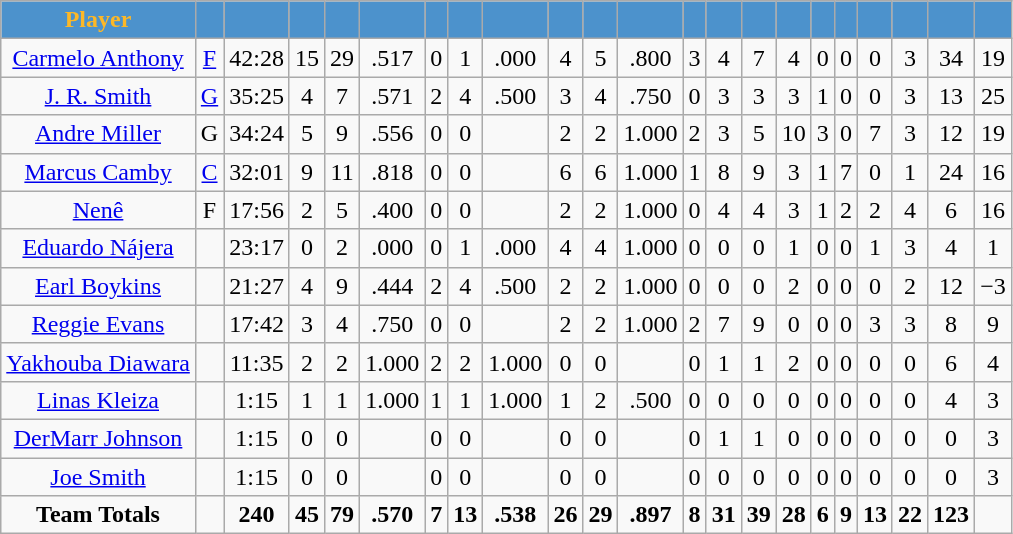<table class="wikitable" style="text-align: center">
<tr>
<th style="background:#4C92CC;color:#FDB827;">Player</th>
<th style="background:#4C92CC;color:#FDB827;"></th>
<th style="background:#4C92CC;color:#FDB827;"></th>
<th style="background:#4C92CC;color:#FDB827;"></th>
<th style="background:#4C92CC;color:#FDB827;"></th>
<th style="background:#4C92CC;color:#FDB827;"></th>
<th style="background:#4C92CC;color:#FDB827;"></th>
<th style="background:#4C92CC;color:#FDB827;"></th>
<th style="background:#4C92CC;color:#FDB827;"></th>
<th style="background:#4C92CC;color:#FDB827;"></th>
<th style="background:#4C92CC;color:#FDB827;"></th>
<th style="background:#4C92CC;color:#FDB827;"></th>
<th style="background:#4C92CC;color:#FDB827;"></th>
<th style="background:#4C92CC;color:#FDB827;"></th>
<th style="background:#4C92CC;color:#FDB827;"></th>
<th style="background:#4C92CC;color:#FDB827;"></th>
<th style="background:#4C92CC;color:#FDB827;"></th>
<th style="background:#4C92CC;color:#FDB827;"></th>
<th style="background:#4C92CC;color:#FDB827;"></th>
<th style="background:#4C92CC;color:#FDB827;"></th>
<th style="background:#4C92CC;color:#FDB827;"></th>
<th style="background:#4C92CC;color:#FDB827;"></th>
</tr>
<tr>
<td><a href='#'>Carmelo Anthony</a></td>
<td><a href='#'>F</a></td>
<td>42:28</td>
<td>15</td>
<td>29</td>
<td>.517</td>
<td>0</td>
<td>1</td>
<td>.000</td>
<td>4</td>
<td>5</td>
<td>.800</td>
<td>3</td>
<td>4</td>
<td>7</td>
<td>4</td>
<td>0</td>
<td>0</td>
<td>0</td>
<td>3</td>
<td>34</td>
<td>19</td>
</tr>
<tr>
<td><a href='#'>J. R. Smith</a></td>
<td><a href='#'>G</a></td>
<td>35:25</td>
<td>4</td>
<td>7</td>
<td>.571</td>
<td>2</td>
<td>4</td>
<td>.500</td>
<td>3</td>
<td>4</td>
<td>.750</td>
<td>0</td>
<td>3</td>
<td>3</td>
<td>3</td>
<td>1</td>
<td>0</td>
<td>0</td>
<td>3</td>
<td>13</td>
<td>25</td>
</tr>
<tr>
<td><a href='#'>Andre Miller</a></td>
<td>G</td>
<td>34:24</td>
<td>5</td>
<td>9</td>
<td>.556</td>
<td>0</td>
<td>0</td>
<td></td>
<td>2</td>
<td>2</td>
<td>1.000</td>
<td>2</td>
<td>3</td>
<td>5</td>
<td>10</td>
<td>3</td>
<td>0</td>
<td>7</td>
<td>3</td>
<td>12</td>
<td>19</td>
</tr>
<tr>
<td><a href='#'>Marcus Camby</a></td>
<td><a href='#'>C</a></td>
<td>32:01</td>
<td>9</td>
<td>11</td>
<td>.818</td>
<td>0</td>
<td>0</td>
<td></td>
<td>6</td>
<td>6</td>
<td>1.000</td>
<td>1</td>
<td>8</td>
<td>9</td>
<td>3</td>
<td>1</td>
<td>7</td>
<td>0</td>
<td>1</td>
<td>24</td>
<td>16</td>
</tr>
<tr>
<td><a href='#'>Nenê</a></td>
<td>F</td>
<td>17:56</td>
<td>2</td>
<td>5</td>
<td>.400</td>
<td>0</td>
<td>0</td>
<td></td>
<td>2</td>
<td>2</td>
<td>1.000</td>
<td>0</td>
<td>4</td>
<td>4</td>
<td>3</td>
<td>1</td>
<td>2</td>
<td>2</td>
<td>4</td>
<td>6</td>
<td>16</td>
</tr>
<tr>
<td><a href='#'>Eduardo Nájera</a></td>
<td></td>
<td>23:17</td>
<td>0</td>
<td>2</td>
<td>.000</td>
<td>0</td>
<td>1</td>
<td>.000</td>
<td>4</td>
<td>4</td>
<td>1.000</td>
<td>0</td>
<td>0</td>
<td>0</td>
<td>1</td>
<td>0</td>
<td>0</td>
<td>1</td>
<td>3</td>
<td>4</td>
<td>1</td>
</tr>
<tr>
<td><a href='#'>Earl Boykins</a></td>
<td></td>
<td>21:27</td>
<td>4</td>
<td>9</td>
<td>.444</td>
<td>2</td>
<td>4</td>
<td>.500</td>
<td>2</td>
<td>2</td>
<td>1.000</td>
<td>0</td>
<td>0</td>
<td>0</td>
<td>2</td>
<td>0</td>
<td>0</td>
<td>0</td>
<td>2</td>
<td>12</td>
<td>−3</td>
</tr>
<tr>
<td><a href='#'>Reggie Evans</a></td>
<td></td>
<td>17:42</td>
<td>3</td>
<td>4</td>
<td>.750</td>
<td>0</td>
<td>0</td>
<td></td>
<td>2</td>
<td>2</td>
<td>1.000</td>
<td>2</td>
<td>7</td>
<td>9</td>
<td>0</td>
<td>0</td>
<td>0</td>
<td>3</td>
<td>3</td>
<td>8</td>
<td>9</td>
</tr>
<tr>
<td><a href='#'>Yakhouba Diawara</a></td>
<td></td>
<td>11:35</td>
<td>2</td>
<td>2</td>
<td>1.000</td>
<td>2</td>
<td>2</td>
<td>1.000</td>
<td>0</td>
<td>0</td>
<td></td>
<td>0</td>
<td>1</td>
<td>1</td>
<td>2</td>
<td>0</td>
<td>0</td>
<td>0</td>
<td>0</td>
<td>6</td>
<td>4</td>
</tr>
<tr>
<td><a href='#'>Linas Kleiza</a></td>
<td></td>
<td>1:15</td>
<td>1</td>
<td>1</td>
<td>1.000</td>
<td>1</td>
<td>1</td>
<td>1.000</td>
<td>1</td>
<td>2</td>
<td>.500</td>
<td>0</td>
<td>0</td>
<td>0</td>
<td>0</td>
<td>0</td>
<td>0</td>
<td>0</td>
<td>0</td>
<td>4</td>
<td>3</td>
</tr>
<tr>
<td><a href='#'>DerMarr Johnson</a></td>
<td></td>
<td>1:15</td>
<td>0</td>
<td>0</td>
<td></td>
<td>0</td>
<td>0</td>
<td></td>
<td>0</td>
<td>0</td>
<td></td>
<td>0</td>
<td>1</td>
<td>1</td>
<td>0</td>
<td>0</td>
<td>0</td>
<td>0</td>
<td>0</td>
<td>0</td>
<td>3</td>
</tr>
<tr>
<td><a href='#'>Joe Smith</a></td>
<td></td>
<td>1:15</td>
<td>0</td>
<td>0</td>
<td></td>
<td>0</td>
<td>0</td>
<td></td>
<td>0</td>
<td>0</td>
<td></td>
<td>0</td>
<td>0</td>
<td>0</td>
<td>0</td>
<td>0</td>
<td>0</td>
<td>0</td>
<td>0</td>
<td>0</td>
<td>3</td>
</tr>
<tr>
<td><strong>Team Totals</strong></td>
<td></td>
<td><strong>240</strong></td>
<td><strong>45</strong></td>
<td><strong>79</strong></td>
<td><strong>.570</strong></td>
<td><strong>7</strong></td>
<td><strong>13</strong></td>
<td><strong>.538</strong></td>
<td><strong>26</strong></td>
<td><strong>29</strong></td>
<td><strong>.897</strong></td>
<td><strong>8</strong></td>
<td><strong>31</strong></td>
<td><strong>39</strong></td>
<td><strong>28</strong></td>
<td><strong>6</strong></td>
<td><strong>9</strong></td>
<td><strong>13</strong></td>
<td><strong>22</strong></td>
<td><strong>123</strong></td>
<td></td>
</tr>
</table>
